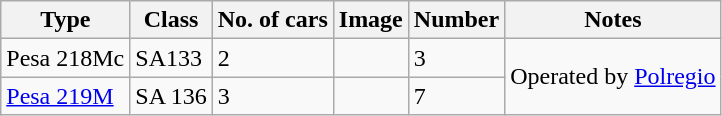<table class="wikitable" border="1">
<tr>
<th>Type</th>
<th>Class</th>
<th>No. of cars</th>
<th>Image</th>
<th>Number</th>
<th>Notes</th>
</tr>
<tr>
<td>Pesa 218Mc</td>
<td>SA133</td>
<td>2</td>
<td></td>
<td>3</td>
<td rowspan="2">Operated by <a href='#'>Polregio</a></td>
</tr>
<tr>
<td><a href='#'>Pesa 219M</a></td>
<td>SA 136</td>
<td>3</td>
<td></td>
<td>7</td>
</tr>
</table>
